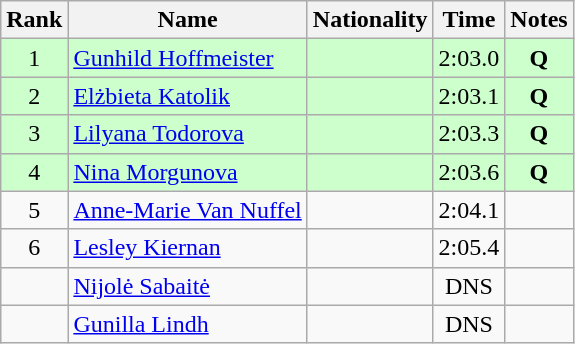<table class="wikitable sortable" style="text-align:center">
<tr>
<th>Rank</th>
<th>Name</th>
<th>Nationality</th>
<th>Time</th>
<th>Notes</th>
</tr>
<tr bgcolor=ccffcc>
<td>1</td>
<td align=left><a href='#'>Gunhild Hoffmeister</a></td>
<td align=left></td>
<td>2:03.0</td>
<td><strong>Q</strong></td>
</tr>
<tr bgcolor=ccffcc>
<td>2</td>
<td align=left><a href='#'>Elżbieta Katolik</a></td>
<td align=left></td>
<td>2:03.1</td>
<td><strong>Q</strong></td>
</tr>
<tr bgcolor=ccffcc>
<td>3</td>
<td align=left><a href='#'>Lilyana Todorova</a></td>
<td align=left></td>
<td>2:03.3</td>
<td><strong>Q</strong></td>
</tr>
<tr bgcolor=ccffcc>
<td>4</td>
<td align=left><a href='#'>Nina Morgunova</a></td>
<td align=left></td>
<td>2:03.6</td>
<td><strong>Q</strong></td>
</tr>
<tr>
<td>5</td>
<td align=left><a href='#'>Anne-Marie Van Nuffel</a></td>
<td align=left></td>
<td>2:04.1</td>
<td></td>
</tr>
<tr>
<td>6</td>
<td align=left><a href='#'>Lesley Kiernan</a></td>
<td align=left></td>
<td>2:05.4</td>
<td></td>
</tr>
<tr>
<td></td>
<td align=left><a href='#'>Nijolė Sabaitė</a></td>
<td align=left></td>
<td>DNS</td>
<td></td>
</tr>
<tr>
<td></td>
<td align=left><a href='#'>Gunilla Lindh</a></td>
<td align=left></td>
<td>DNS</td>
<td></td>
</tr>
</table>
